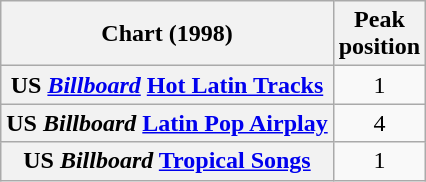<table class="wikitable sortable plainrowheaders">
<tr>
<th>Chart (1998)</th>
<th>Peak<br>position</th>
</tr>
<tr>
<th scope=row>US <em><a href='#'>Billboard</a></em> <a href='#'>Hot Latin Tracks</a></th>
<td style="text-align: center; ">1</td>
</tr>
<tr>
<th scope=row>US <em>Billboard</em> <a href='#'>Latin Pop Airplay</a></th>
<td style="text-align: center; ">4</td>
</tr>
<tr>
<th scope=row>US <em>Billboard</em> <a href='#'>Tropical Songs</a></th>
<td style="text-align: center; ">1</td>
</tr>
</table>
